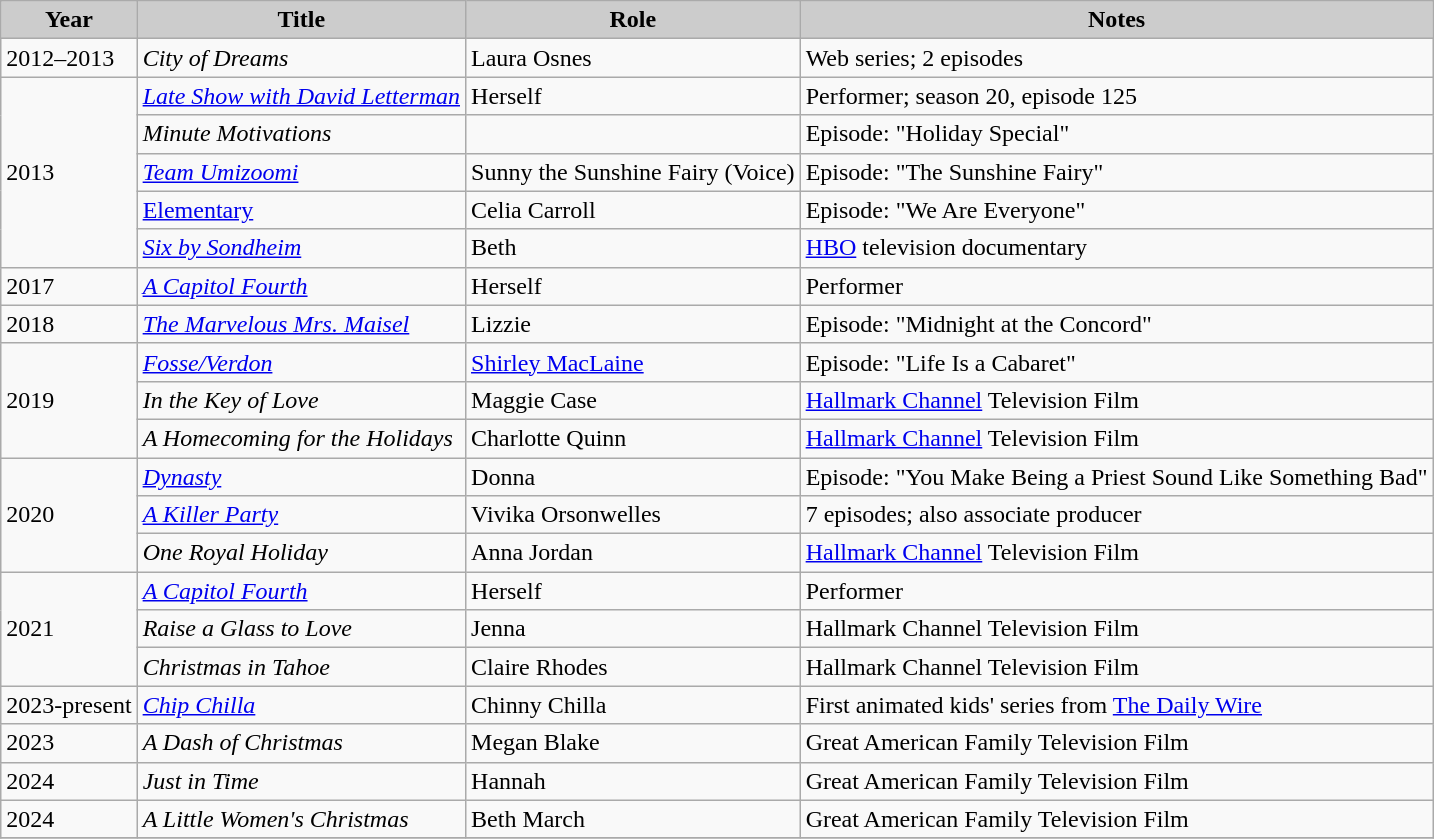<table class="wikitable">
<tr>
<th style="background:#ccc;">Year</th>
<th style="background:#ccc;">Title</th>
<th style="background:#ccc;">Role</th>
<th style="background:#ccc;">Notes</th>
</tr>
<tr>
<td>2012–2013</td>
<td><em>City of Dreams</em></td>
<td>Laura Osnes</td>
<td>Web series; 2 episodes</td>
</tr>
<tr>
<td rowspan="5">2013</td>
<td><em><a href='#'>Late Show with David Letterman</a></em></td>
<td>Herself</td>
<td>Performer; season 20, episode 125</td>
</tr>
<tr>
<td><em>Minute Motivations</em></td>
<td></td>
<td>Episode: "Holiday Special"</td>
</tr>
<tr>
<td><em><a href='#'>Team Umizoomi</a></em></td>
<td>Sunny the Sunshine Fairy (Voice)</td>
<td>Episode: "The Sunshine Fairy"</td>
</tr>
<tr>
<td><em><a href='#'></em>Elementary<em></a></em></td>
<td>Celia Carroll</td>
<td>Episode: "We Are Everyone"</td>
</tr>
<tr>
<td><em><a href='#'>Six by Sondheim</a> </em></td>
<td>Beth</td>
<td><a href='#'>HBO</a> television documentary</td>
</tr>
<tr>
<td>2017</td>
<td><em><a href='#'>A Capitol Fourth</a></em></td>
<td>Herself</td>
<td>Performer</td>
</tr>
<tr>
<td>2018</td>
<td><em><a href='#'>The Marvelous Mrs. Maisel</a></em></td>
<td>Lizzie</td>
<td>Episode: "Midnight at the Concord"</td>
</tr>
<tr>
<td rowspan="3">2019</td>
<td><em><a href='#'>Fosse/Verdon</a></em></td>
<td><a href='#'>Shirley MacLaine</a></td>
<td>Episode: "Life Is a Cabaret"</td>
</tr>
<tr>
<td><em>In the Key of Love</em></td>
<td>Maggie Case</td>
<td><a href='#'>Hallmark Channel</a> Television Film</td>
</tr>
<tr>
<td><em>A Homecoming for the Holidays</em></td>
<td>Charlotte Quinn</td>
<td><a href='#'>Hallmark Channel</a> Television Film</td>
</tr>
<tr>
<td rowspan="3">2020</td>
<td><em><a href='#'>Dynasty</a></em></td>
<td>Donna</td>
<td>Episode: "You Make Being a Priest Sound Like Something Bad"</td>
</tr>
<tr>
<td><em><a href='#'>A Killer Party</a></em></td>
<td>Vivika Orsonwelles</td>
<td>7 episodes; also associate producer</td>
</tr>
<tr>
<td><em>One Royal Holiday</em></td>
<td>Anna Jordan</td>
<td><a href='#'>Hallmark Channel</a> Television Film</td>
</tr>
<tr>
<td rowspan="3">2021</td>
<td><em><a href='#'>A Capitol Fourth</a></em></td>
<td>Herself</td>
<td>Performer</td>
</tr>
<tr>
<td><em>Raise a Glass to Love</em></td>
<td>Jenna</td>
<td>Hallmark Channel Television Film</td>
</tr>
<tr>
<td><em>Christmas in Tahoe</em></td>
<td>Claire Rhodes</td>
<td>Hallmark Channel Television Film</td>
</tr>
<tr>
<td>2023-present</td>
<td><em><a href='#'>Chip Chilla</a></em></td>
<td>Chinny Chilla</td>
<td>First animated kids' series from <a href='#'>The Daily Wire</a></td>
</tr>
<tr>
<td>2023</td>
<td><em>A Dash of Christmas</em></td>
<td>Megan Blake</td>
<td>Great American Family Television Film</td>
</tr>
<tr>
<td>2024</td>
<td><em>Just in Time</em></td>
<td>Hannah</td>
<td>Great American Family Television Film</td>
</tr>
<tr>
<td>2024</td>
<td><em>A Little Women's Christmas</em></td>
<td>Beth March</td>
<td>Great American Family Television Film</td>
</tr>
<tr>
</tr>
</table>
